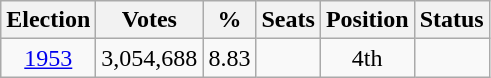<table class="wikitable" style="text-align:center">
<tr>
<th>Election</th>
<th>Votes</th>
<th>%</th>
<th>Seats</th>
<th>Position</th>
<th>Status</th>
</tr>
<tr>
<td><a href='#'>1953</a></td>
<td>3,054,688</td>
<td>8.83</td>
<td></td>
<td>4th</td>
<td></td>
</tr>
</table>
